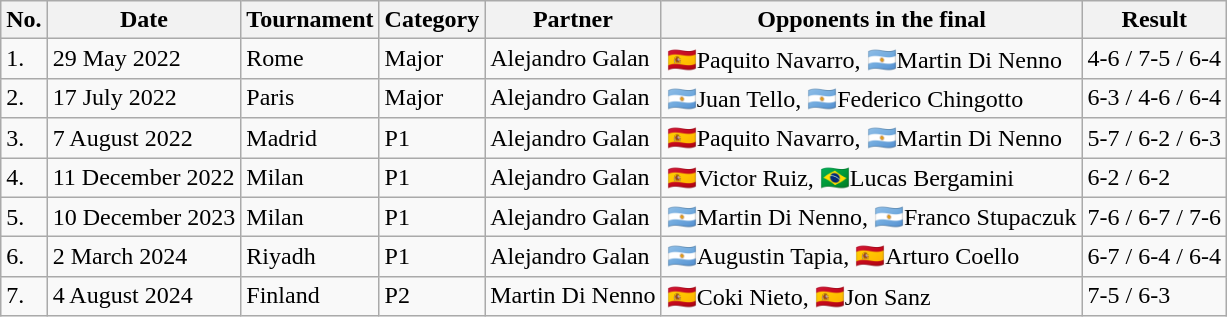<table class="wikitable">
<tr>
<th>No.</th>
<th>Date</th>
<th>Tournament</th>
<th>Category</th>
<th>Partner</th>
<th>Opponents in the final</th>
<th>Result</th>
</tr>
<tr>
<td>1.</td>
<td>29 May 2022</td>
<td>Rome</td>
<td>Major</td>
<td>Alejandro Galan</td>
<td>🇪🇸Paquito Navarro, 🇦🇷Martin Di Nenno</td>
<td>4-6 / 7-5 / 6-4</td>
</tr>
<tr>
<td>2.</td>
<td>17 July 2022</td>
<td>Paris</td>
<td>Major</td>
<td>Alejandro Galan</td>
<td>🇦🇷Juan Tello, 🇦🇷Federico Chingotto</td>
<td>6-3 / 4-6 / 6-4</td>
</tr>
<tr>
<td>3.</td>
<td>7 August 2022</td>
<td>Madrid</td>
<td>P1</td>
<td>Alejandro Galan</td>
<td>🇪🇸Paquito Navarro, 🇦🇷Martin Di Nenno</td>
<td>5-7 / 6-2 / 6-3</td>
</tr>
<tr>
<td>4.</td>
<td>11 December 2022</td>
<td>Milan</td>
<td>P1</td>
<td>Alejandro Galan</td>
<td>🇪🇸Victor Ruiz, 🇧🇷Lucas Bergamini</td>
<td>6-2 / 6-2</td>
</tr>
<tr>
<td>5.</td>
<td>10 December 2023</td>
<td>Milan</td>
<td>P1</td>
<td>Alejandro Galan</td>
<td>🇦🇷Martin Di Nenno, 🇦🇷Franco Stupaczuk</td>
<td>7-6 / 6-7 / 7-6</td>
</tr>
<tr>
<td>6.</td>
<td>2 March 2024</td>
<td>Riyadh</td>
<td>P1</td>
<td>Alejandro Galan</td>
<td>🇦🇷Augustin Tapia, 🇪🇸Arturo Coello</td>
<td>6-7 / 6-4 / 6-4</td>
</tr>
<tr>
<td>7.</td>
<td>4 August 2024</td>
<td>Finland</td>
<td>P2</td>
<td>Martin Di Nenno</td>
<td>🇪🇸Coki Nieto, 🇪🇸Jon Sanz</td>
<td>7-5 / 6-3</td>
</tr>
</table>
